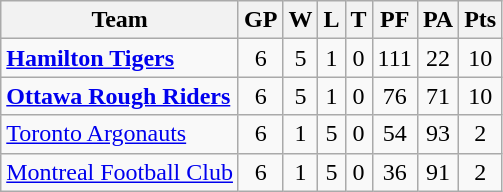<table class="wikitable">
<tr>
<th>Team</th>
<th>GP</th>
<th>W</th>
<th>L</th>
<th>T</th>
<th>PF</th>
<th>PA</th>
<th>Pts</th>
</tr>
<tr align="center">
<td align="left"><strong><a href='#'>Hamilton Tigers</a></strong></td>
<td>6</td>
<td>5</td>
<td>1</td>
<td>0</td>
<td>111</td>
<td>22</td>
<td>10</td>
</tr>
<tr align="center">
<td align="left"><strong><a href='#'>Ottawa Rough Riders</a></strong></td>
<td>6</td>
<td>5</td>
<td>1</td>
<td>0</td>
<td>76</td>
<td>71</td>
<td>10</td>
</tr>
<tr align="center">
<td align="left"><a href='#'>Toronto Argonauts</a></td>
<td>6</td>
<td>1</td>
<td>5</td>
<td>0</td>
<td>54</td>
<td>93</td>
<td>2</td>
</tr>
<tr align="center">
<td align="left"><a href='#'>Montreal Football Club</a></td>
<td>6</td>
<td>1</td>
<td>5</td>
<td>0</td>
<td>36</td>
<td>91</td>
<td>2</td>
</tr>
</table>
